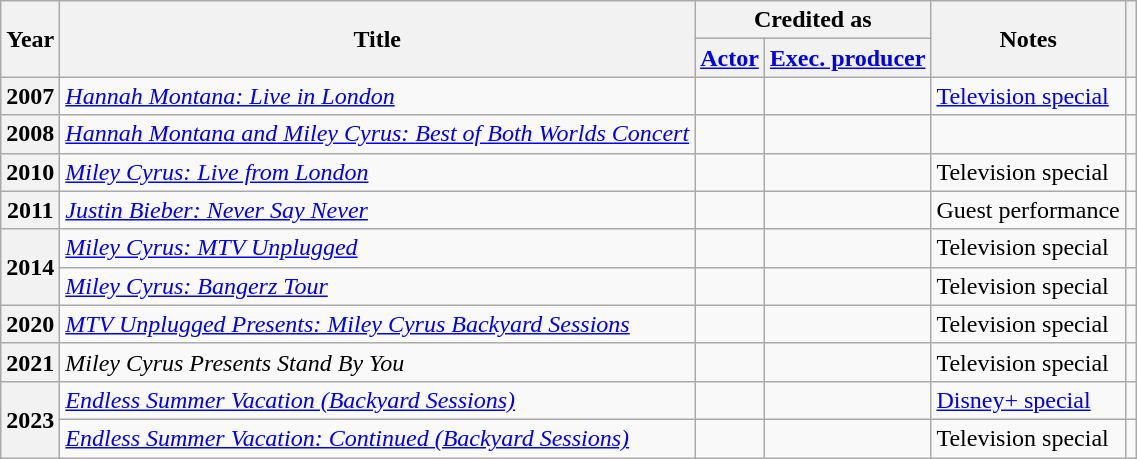<table class="wikitable plainrowheaders sortable">
<tr>
<th rowspan="2" scope="col">Year</th>
<th rowspan="2" scope="col">Title</th>
<th colspan="2" scope="col">Credited as</th>
<th rowspan="2" scope="col">Notes</th>
<th rowspan="2" scope="col" class="unsortable"></th>
</tr>
<tr>
<th><a href='#'>Actor</a></th>
<th><a href='#'>Exec. producer</a></th>
</tr>
<tr>
<th scope="row">2007</th>
<td><em><a href='#'>Hannah Montana: Live in London</a></em></td>
<td></td>
<td></td>
<td><a href='#'>Television special</a></td>
<td style="text-align:center;"></td>
</tr>
<tr>
<th scope="row">2008</th>
<td><em><a href='#'>Hannah Montana and Miley Cyrus: Best of Both Worlds Concert</a></em></td>
<td></td>
<td></td>
<td></td>
<td style="text-align:center;"></td>
</tr>
<tr>
<th scope="row">2010</th>
<td><em><a href='#'>Miley Cyrus: Live from London</a></em></td>
<td></td>
<td></td>
<td>Television special</td>
<td style="text-align:center;"></td>
</tr>
<tr>
<th scope="row">2011</th>
<td><em><a href='#'>Justin Bieber: Never Say Never</a></em></td>
<td></td>
<td></td>
<td>Guest performance</td>
<td style="text-align:center;"></td>
</tr>
<tr>
<th scope="row" rowspan="2">2014</th>
<td><em><a href='#'>Miley Cyrus: MTV Unplugged</a></em></td>
<td></td>
<td></td>
<td>Television special</td>
<td style="text-align:center;"></td>
</tr>
<tr>
<td><em><a href='#'>Miley Cyrus: Bangerz Tour</a></em></td>
<td></td>
<td></td>
<td>Television special</td>
<td style="text-align:center;"></td>
</tr>
<tr>
<th scope="row">2020</th>
<td><em><a href='#'>MTV Unplugged Presents: Miley Cyrus Backyard Sessions</a></em></td>
<td></td>
<td></td>
<td>Television special</td>
<td style="text-align:center;"></td>
</tr>
<tr>
<th scope="row">2021</th>
<td><em>Miley Cyrus Presents Stand By You</em></td>
<td></td>
<td></td>
<td>Television special</td>
<td style="text-align:center;"></td>
</tr>
<tr>
<th scope="row" rowspan="2">2023</th>
<td><em><a href='#'>Endless Summer Vacation (Backyard Sessions)</a></em></td>
<td></td>
<td></td>
<td><a href='#'>Disney+ special</a></td>
<td style="text-align:center;"></td>
</tr>
<tr>
<td><em><a href='#'>Endless Summer Vacation: Continued (Backyard Sessions)</a></em></td>
<td></td>
<td></td>
<td>Television special</td>
<td style="text-align:center;"></td>
</tr>
</table>
